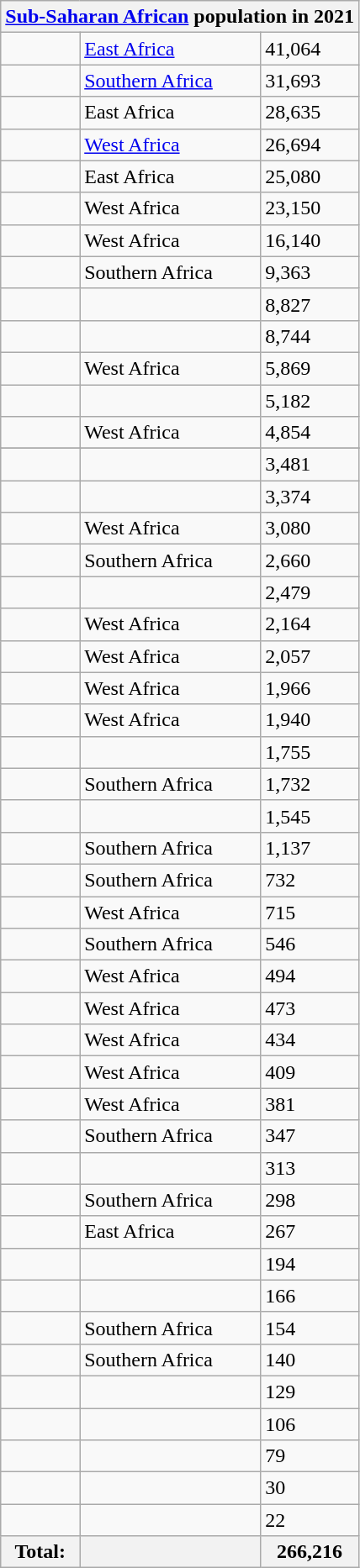<table class="wikitable mw-collapsible">
<tr>
<th colspan="3"><a href='#'>Sub-Saharan African</a> population in 2021</th>
</tr>
<tr>
<td></td>
<td><a href='#'>East Africa</a></td>
<td>41,064</td>
</tr>
<tr>
<td></td>
<td><a href='#'>Southern Africa</a></td>
<td>31,693</td>
</tr>
<tr>
<td></td>
<td>East Africa</td>
<td>28,635</td>
</tr>
<tr>
<td></td>
<td><a href='#'>West Africa</a></td>
<td>26,694</td>
</tr>
<tr>
<td></td>
<td>East Africa</td>
<td>25,080</td>
</tr>
<tr>
<td></td>
<td>West Africa</td>
<td>23,150</td>
</tr>
<tr>
<td></td>
<td>West Africa</td>
<td>16,140</td>
</tr>
<tr>
<td></td>
<td>Southern Africa</td>
<td>9,363</td>
</tr>
<tr>
<td></td>
<td></td>
<td>8,827</td>
</tr>
<tr>
<td></td>
<td></td>
<td>8,744</td>
</tr>
<tr>
<td></td>
<td>West Africa</td>
<td>5,869</td>
</tr>
<tr>
<td></td>
<td></td>
<td>5,182</td>
</tr>
<tr>
<td></td>
<td>West Africa</td>
<td>4,854</td>
</tr>
<tr>
</tr>
<tr>
<td></td>
<td></td>
<td>3,481</td>
</tr>
<tr>
<td></td>
<td></td>
<td>3,374</td>
</tr>
<tr>
<td></td>
<td>West Africa</td>
<td>3,080</td>
</tr>
<tr>
<td></td>
<td>Southern Africa</td>
<td>2,660</td>
</tr>
<tr>
<td></td>
<td></td>
<td>2,479</td>
</tr>
<tr>
<td></td>
<td>West Africa</td>
<td>2,164</td>
</tr>
<tr>
<td></td>
<td>West Africa</td>
<td>2,057</td>
</tr>
<tr>
<td></td>
<td>West Africa</td>
<td>1,966</td>
</tr>
<tr>
<td></td>
<td>West Africa</td>
<td>1,940</td>
</tr>
<tr>
<td></td>
<td></td>
<td>1,755</td>
</tr>
<tr>
<td></td>
<td>Southern Africa</td>
<td>1,732</td>
</tr>
<tr>
<td></td>
<td></td>
<td>1,545</td>
</tr>
<tr>
<td></td>
<td>Southern Africa</td>
<td>1,137</td>
</tr>
<tr>
<td></td>
<td>Southern Africa</td>
<td>732</td>
</tr>
<tr>
<td></td>
<td>West Africa</td>
<td>715</td>
</tr>
<tr>
<td></td>
<td>Southern Africa</td>
<td>546</td>
</tr>
<tr>
<td></td>
<td>West Africa</td>
<td>494</td>
</tr>
<tr>
<td></td>
<td>West Africa</td>
<td>473</td>
</tr>
<tr>
<td></td>
<td>West Africa</td>
<td>434</td>
</tr>
<tr>
<td></td>
<td>West Africa</td>
<td>409</td>
</tr>
<tr>
<td></td>
<td>West Africa</td>
<td>381</td>
</tr>
<tr>
<td></td>
<td>Southern Africa</td>
<td>347</td>
</tr>
<tr>
<td></td>
<td></td>
<td>313</td>
</tr>
<tr>
<td></td>
<td>Southern Africa</td>
<td>298</td>
</tr>
<tr>
<td></td>
<td>East Africa</td>
<td>267</td>
</tr>
<tr>
<td></td>
<td></td>
<td>194</td>
</tr>
<tr>
<td></td>
<td></td>
<td>166</td>
</tr>
<tr>
<td></td>
<td>Southern Africa</td>
<td>154</td>
</tr>
<tr>
<td></td>
<td>Southern Africa</td>
<td>140</td>
</tr>
<tr>
<td></td>
<td></td>
<td>129</td>
</tr>
<tr>
<td></td>
<td></td>
<td>106</td>
</tr>
<tr>
<td></td>
<td></td>
<td>79</td>
</tr>
<tr>
<td></td>
<td></td>
<td>30</td>
</tr>
<tr>
<td></td>
<td></td>
<td>22</td>
</tr>
<tr>
<th>Total:</th>
<th></th>
<th>266,216</th>
</tr>
</table>
